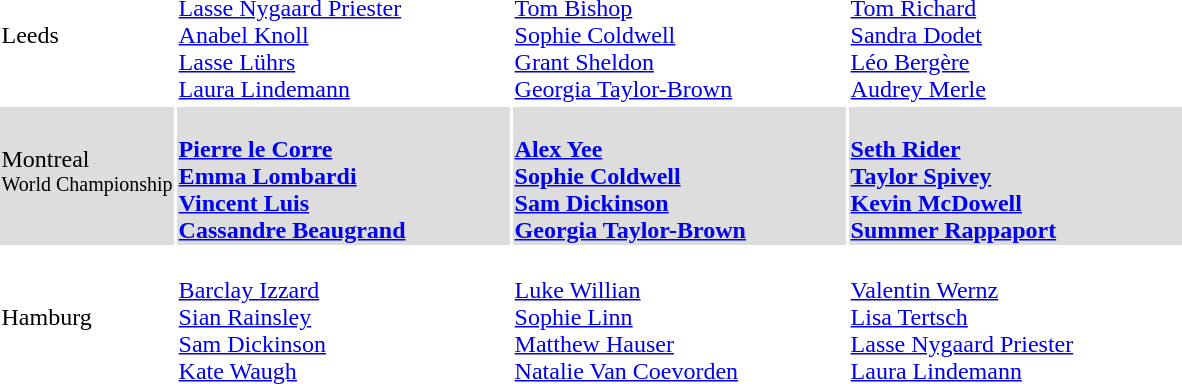<table>
<tr>
<td>Leeds</td>
<td width=220><br><a href='#'>Lasse Nygaard Priester</a><br><a href='#'>Anabel Knoll</a><br><a href='#'>Lasse Lührs</a><br><a href='#'>Laura Lindemann</a></td>
<td width=220><br><a href='#'>Tom Bishop</a><br><a href='#'>Sophie Coldwell</a><br><a href='#'>Grant Sheldon</a><br><a href='#'>Georgia Taylor-Brown</a></td>
<td width=220><br><a href='#'>Tom Richard</a><br><a href='#'>Sandra Dodet</a><br><a href='#'>Léo Bergère</a><br><a href='#'>Audrey Merle</a></td>
</tr>
<tr bgcolor=dddddd>
<td>Montreal<br><sup>World Championship</sup></td>
<td width=220><strong><br><a href='#'>Pierre le Corre</a><br><a href='#'>Emma Lombardi</a><br><a href='#'>Vincent Luis</a><br><a href='#'>Cassandre Beaugrand</a></strong></td>
<td width=220><strong><br><a href='#'>Alex Yee</a><br><a href='#'>Sophie Coldwell</a><br><a href='#'>Sam Dickinson</a><br><a href='#'>Georgia Taylor-Brown</a></strong></td>
<td width=220><strong><br><a href='#'>Seth Rider</a><br><a href='#'>Taylor Spivey</a><br><a href='#'>Kevin McDowell</a><br><a href='#'>Summer Rappaport</a></strong></td>
</tr>
<tr>
<td>Hamburg</td>
<td width=220><br><a href='#'>Barclay Izzard</a><br><a href='#'>Sian Rainsley</a><br><a href='#'>Sam Dickinson</a><br><a href='#'>Kate Waugh</a></td>
<td width=220><br><a href='#'>Luke Willian</a><br><a href='#'>Sophie Linn</a><br><a href='#'>Matthew Hauser</a><br><a href='#'>Natalie Van Coevorden</a></td>
<td width=220><br><a href='#'>Valentin Wernz</a><br><a href='#'>Lisa Tertsch</a><br><a href='#'>Lasse Nygaard Priester</a><br><a href='#'>Laura Lindemann</a></td>
</tr>
<tr>
</tr>
</table>
